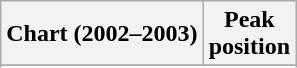<table class="wikitable sortable">
<tr>
<th align="left">Chart (2002–2003)</th>
<th align="center">Peak<br>position</th>
</tr>
<tr>
</tr>
<tr>
</tr>
<tr>
</tr>
</table>
